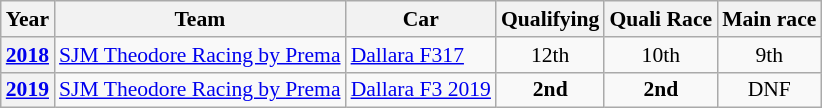<table class="wikitable" style="text-align:center; font-size:90%">
<tr>
<th>Year</th>
<th>Team</th>
<th>Car</th>
<th>Qualifying</th>
<th>Quali Race</th>
<th>Main race</th>
</tr>
<tr>
<th><a href='#'>2018</a></th>
<td align="left" nowrap> <a href='#'>SJM Theodore Racing by Prema</a></td>
<td align="left" nowrap><a href='#'>Dallara F317</a></td>
<td>12th</td>
<td>10th</td>
<td>9th</td>
</tr>
<tr>
<th><a href='#'>2019</a></th>
<td align="left" nowrap> <a href='#'>SJM Theodore Racing by Prema</a></td>
<td align="left" nowrap><a href='#'>Dallara F3 2019</a></td>
<td><strong>2nd</strong></td>
<td><strong>2nd</strong></td>
<td>DNF</td>
</tr>
</table>
